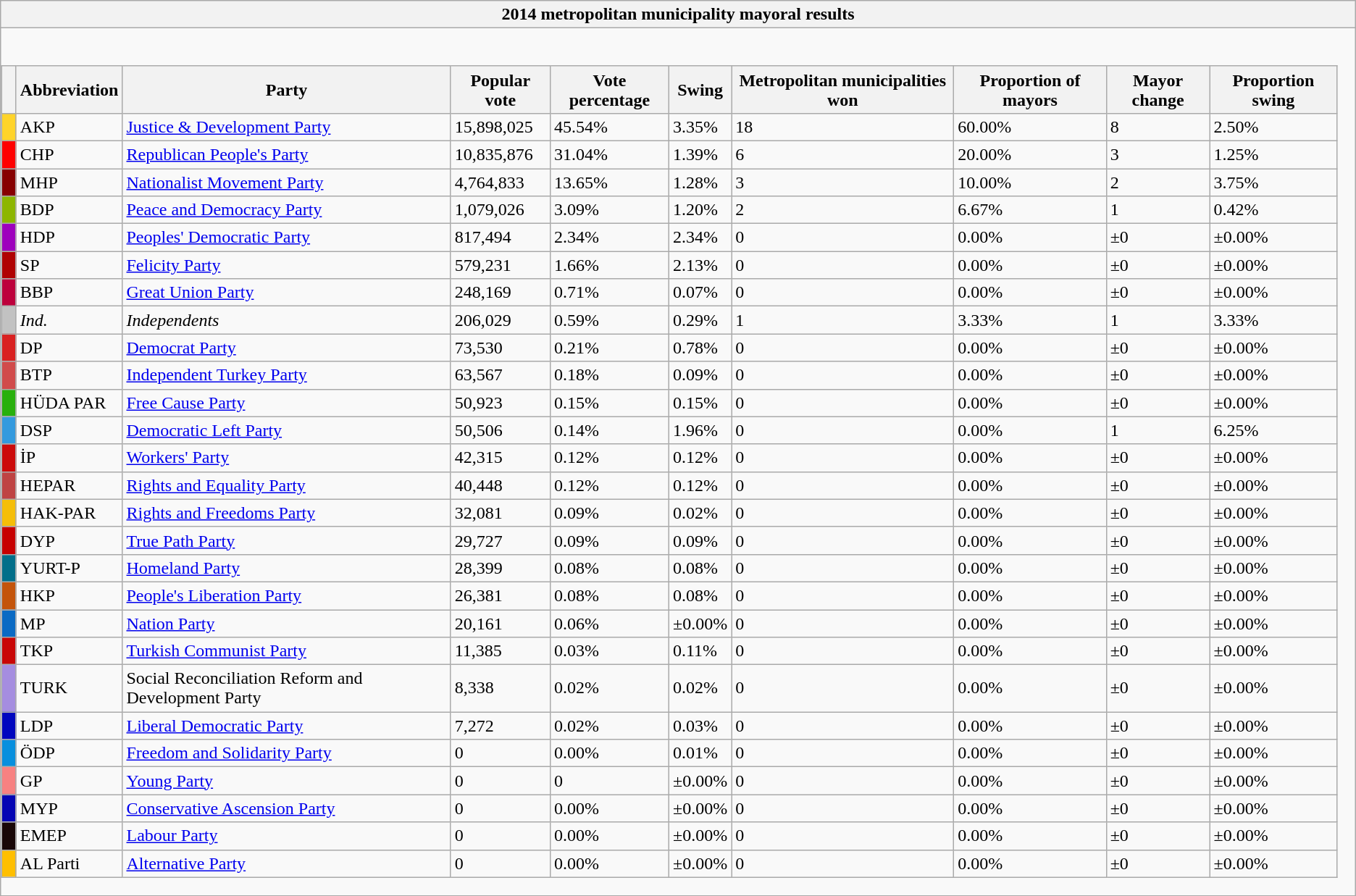<table class="wikitable collapsible collapsed">
<tr>
<th scope="col", colspan="10">2014 metropolitan municipality mayoral results</th>
</tr>
<tr>
<td style="padding:0;border:bottom"><br><table class="wikitable sortable">
<tr>
<th scope="col"></th>
<th scope="col">Abbreviation</th>
<th scope="col">Party</th>
<th scope="col">Popular vote</th>
<th scope="col">Vote percentage</th>
<th scope="col">Swing</th>
<th scope="col">Metropolitan municipalities won</th>
<th scope="col">Proportion of  mayors</th>
<th scope="col">Mayor change</th>
<th scope="col">Proportion swing</th>
</tr>
<tr>
<td style="background:#ffd42a; width:6px; text-align:center;"></td>
<td>AKP</td>
<td><a href='#'>Justice & Development Party</a></td>
<td>15,898,025</td>
<td>45.54%</td>
<td>3.35%</td>
<td>18</td>
<td>60.00%</td>
<td>8</td>
<td>2.50%</td>
</tr>
<tr>
<td style="background:#ff0000; width:6px; text-align:center;"></td>
<td>CHP</td>
<td><a href='#'>Republican People's Party</a></td>
<td>10,835,876</td>
<td>31.04%</td>
<td>1.39%</td>
<td>6</td>
<td>20.00%</td>
<td>3</td>
<td>1.25%</td>
</tr>
<tr>
<td style="background:#870000; width:6px; text-align:center;"></td>
<td>MHP</td>
<td><a href='#'>Nationalist Movement Party</a></td>
<td>4,764,833</td>
<td>13.65%</td>
<td>1.28%</td>
<td>3</td>
<td>10.00%</td>
<td>2</td>
<td>3.75%</td>
</tr>
<tr>
<td style="background:#8db600; width:6px; text-align:center;"></td>
<td>BDP</td>
<td><a href='#'>Peace and Democracy Party</a></td>
<td>1,079,026</td>
<td>3.09%</td>
<td>1.20%</td>
<td>2</td>
<td>6.67%</td>
<td>1</td>
<td>0.42%</td>
</tr>
<tr>
<td style="background:#9e00bd; width:6px; text-align:center;"></td>
<td>HDP</td>
<td><a href='#'>Peoples' Democratic Party</a></td>
<td>817,494</td>
<td>2.34%</td>
<td>2.34%</td>
<td>0</td>
<td>0.00%</td>
<td>±0</td>
<td>±0.00%</td>
</tr>
<tr>
<td style="background:#b00202; width:6px; text-align:center;"></td>
<td>SP</td>
<td><a href='#'>Felicity Party</a></td>
<td>579,231</td>
<td>1.66%</td>
<td>2.13%</td>
<td>0</td>
<td>0.00%</td>
<td>±0</td>
<td>±0.00%</td>
</tr>
<tr>
<td style="background:#bd003c; width:6px; text-align:center;"></td>
<td>BBP</td>
<td><a href='#'>Great Union Party</a></td>
<td>248,169</td>
<td>0.71%</td>
<td>0.07%</td>
<td>0</td>
<td>0.00%</td>
<td>±0</td>
<td>±0.00%</td>
</tr>
<tr>
<td style="background:#c2c2c2; width:6px; text-align:center;"></td>
<td><em>Ind.</em></td>
<td><em>Independents</em></td>
<td>206,029</td>
<td>0.59%</td>
<td>0.29%</td>
<td>1 </td>
<td>3.33%</td>
<td>1</td>
<td>3.33%</td>
</tr>
<tr>
<td style="background:#d92020; width:6px; text-align:center;"></td>
<td>DP</td>
<td><a href='#'>Democrat Party</a></td>
<td>73,530</td>
<td>0.21%</td>
<td>0.78%</td>
<td>0</td>
<td>0.00%</td>
<td>±0</td>
<td>±0.00%</td>
</tr>
<tr>
<td style="background:#d14b4b; width:6px; text-align:center;"></td>
<td>BTP</td>
<td><a href='#'>Independent Turkey Party</a></td>
<td>63,567</td>
<td>0.18%</td>
<td>0.09%</td>
<td>0</td>
<td>0.00%</td>
<td>±0</td>
<td>±0.00%</td>
</tr>
<tr>
<td style="background:#28b00c; width:6px; text-align:center;"></td>
<td>HÜDA PAR</td>
<td><a href='#'>Free Cause Party</a></td>
<td>50,923</td>
<td>0.15%</td>
<td>0.15%</td>
<td>0</td>
<td>0.00%</td>
<td>±0</td>
<td>±0.00%</td>
</tr>
<tr>
<td style="background:#339ade; width:6px; text-align:center;"></td>
<td>DSP</td>
<td><a href='#'>Democratic Left Party</a></td>
<td>50,506</td>
<td>0.14%</td>
<td>1.96%</td>
<td>0</td>
<td>0.00%</td>
<td>1</td>
<td>6.25%</td>
</tr>
<tr>
<td style="background:#cc0a0a; width:6px; text-align:center;"></td>
<td>İP</td>
<td><a href='#'>Workers' Party</a></td>
<td>42,315</td>
<td>0.12%</td>
<td>0.12%</td>
<td>0</td>
<td>0.00%</td>
<td>±0</td>
<td>±0.00%</td>
</tr>
<tr>
<td style="background:#bf4343; width:6px; text-align:center;"></td>
<td>HEPAR</td>
<td><a href='#'>Rights and Equality Party</a></td>
<td>40,448</td>
<td>0.12%</td>
<td>0.12%</td>
<td>0</td>
<td>0.00%</td>
<td>±0</td>
<td>±0.00%</td>
</tr>
<tr>
<td style="background:#f5be08; width:6px; text-align:center;"></td>
<td>HAK-PAR</td>
<td><a href='#'>Rights and Freedoms Party</a></td>
<td>32,081</td>
<td>0.09%</td>
<td>0.02%</td>
<td>0</td>
<td>0.00%</td>
<td>±0</td>
<td>±0.00%</td>
</tr>
<tr>
<td style="background:#c70000; width:6px; text-align:center;"></td>
<td>DYP</td>
<td><a href='#'>True Path Party</a></td>
<td>29,727</td>
<td>0.09%</td>
<td>0.09%</td>
<td>0</td>
<td>0.00%</td>
<td>±0</td>
<td>±0.00%</td>
</tr>
<tr>
<td style="background:#026f8a; width:6px; text-align:center;"></td>
<td>YURT-P</td>
<td><a href='#'>Homeland Party</a></td>
<td>28,399</td>
<td>0.08%</td>
<td>0.08%</td>
<td>0</td>
<td>0.00%</td>
<td>±0</td>
<td>±0.00%</td>
</tr>
<tr>
<td style="background:#c4540a; width:6px; text-align:center;"></td>
<td>HKP</td>
<td><a href='#'>People's Liberation Party</a></td>
<td>26,381</td>
<td>0.08%</td>
<td>0.08%</td>
<td>0</td>
<td>0.00%</td>
<td>±0</td>
<td>±0.00%</td>
</tr>
<tr>
<td style="background:#0a6ac4; width:6px; text-align:center;"></td>
<td>MP</td>
<td><a href='#'>Nation Party</a></td>
<td>20,161</td>
<td>0.06%</td>
<td>±0.00%</td>
<td>0</td>
<td>0.00%</td>
<td>±0</td>
<td>±0.00%</td>
</tr>
<tr>
<td style="background:#c90606; width:6px; text-align:center;"></td>
<td>TKP</td>
<td><a href='#'>Turkish Communist Party</a></td>
<td>11,385</td>
<td>0.03%</td>
<td>0.11%</td>
<td>0</td>
<td>0.00%</td>
<td>±0</td>
<td>±0.00%</td>
</tr>
<tr>
<td style="background:#a58de0; width:6px; text-align:center;"></td>
<td>TURK</td>
<td>Social Reconciliation Reform and Development Party</td>
<td>8,338</td>
<td>0.02%</td>
<td>0.02%</td>
<td>0</td>
<td>0.00%</td>
<td>±0</td>
<td>±0.00%</td>
</tr>
<tr>
<td style="background:#0006bf; width:6px; text-align:center;"></td>
<td>LDP</td>
<td><a href='#'>Liberal Democratic Party</a></td>
<td>7,272</td>
<td>0.02%</td>
<td>0.03%</td>
<td>0</td>
<td>0.00%</td>
<td>±0</td>
<td>±0.00%</td>
</tr>
<tr>
<td style="background:#078fde; width:6px; text-align:center;"></td>
<td>ÖDP</td>
<td><a href='#'>Freedom and Solidarity Party</a></td>
<td>0</td>
<td>0.00%</td>
<td>0.01%</td>
<td>0</td>
<td>0.00%</td>
<td>±0</td>
<td>±0.00%</td>
</tr>
<tr>
<td style="background:#F78181; width:6px; text-align:center;"></td>
<td>GP</td>
<td><a href='#'>Young Party</a></td>
<td>0</td>
<td>0</td>
<td>±0.00%</td>
<td>0</td>
<td>0.00%</td>
<td>±0</td>
<td>±0.00%</td>
</tr>
<tr>
<td style="background:#0404B4; width:6px; text-align:center;"></td>
<td>MYP</td>
<td><a href='#'>Conservative Ascension Party</a></td>
<td>0</td>
<td>0.00%</td>
<td>±0.00%</td>
<td>0</td>
<td>0.00%</td>
<td>±0</td>
<td>±0.00%</td>
</tr>
<tr>
<td style="background:#190707; width:6px; text-align:center;"></td>
<td>EMEP</td>
<td><a href='#'>Labour Party</a></td>
<td>0</td>
<td>0.00%</td>
<td>±0.00%</td>
<td>0</td>
<td>0.00%</td>
<td>±0</td>
<td>±0.00%</td>
</tr>
<tr>
<td style="background:#FFBF00; width:6px; text-align:center;"></td>
<td>AL Parti</td>
<td><a href='#'>Alternative Party</a></td>
<td>0</td>
<td>0.00%</td>
<td>±0.00%</td>
<td>0</td>
<td>0.00%</td>
<td>±0</td>
<td>±0.00%</td>
</tr>
</table>
</td>
</tr>
</table>
